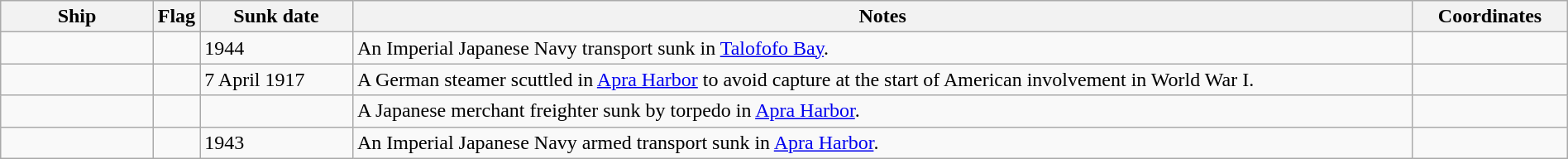<table class=wikitable | style = "width:100%">
<tr>
<th style="width:10%">Ship</th>
<th>Flag</th>
<th style="width:10%">Sunk date</th>
<th style="width:70%">Notes</th>
<th style="width:10%">Coordinates</th>
</tr>
<tr>
<td></td>
<td></td>
<td>1944</td>
<td>An Imperial Japanese Navy transport sunk in <a href='#'>Talofofo Bay</a>.</td>
<td></td>
</tr>
<tr>
<td></td>
<td></td>
<td>7 April 1917</td>
<td>A German steamer scuttled in <a href='#'>Apra Harbor</a> to avoid capture at the start of American involvement in World War I.</td>
<td></td>
</tr>
<tr>
<td></td>
<td></td>
<td></td>
<td>A Japanese merchant freighter sunk by torpedo in <a href='#'>Apra Harbor</a>.</td>
<td></td>
</tr>
<tr>
<td></td>
<td></td>
<td>1943</td>
<td>An Imperial Japanese Navy armed transport sunk in <a href='#'>Apra Harbor</a>.</td>
<td></td>
</tr>
</table>
